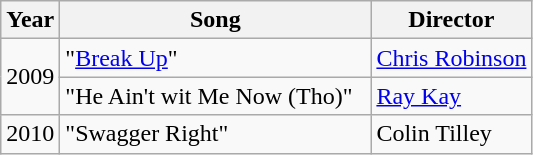<table class="wikitable">
<tr>
<th>Year</th>
<th style="width:200px;">Song</th>
<th>Director</th>
</tr>
<tr>
<td rowspan= "2">2009</td>
<td>"<a href='#'>Break Up</a>" </td>
<td><a href='#'>Chris Robinson</a></td>
</tr>
<tr>
<td>"He Ain't wit Me Now (Tho)"</td>
<td><a href='#'>Ray Kay</a></td>
</tr>
<tr>
<td rowspan= "1">2010</td>
<td>"Swagger Right"</td>
<td>Colin Tilley</td>
</tr>
</table>
